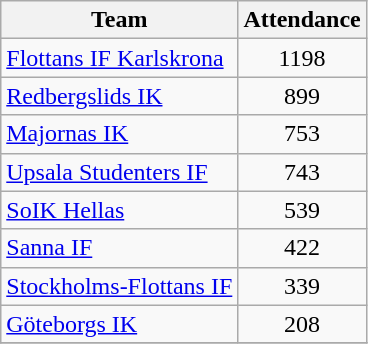<table class="wikitable sortable">
<tr>
<th>Team</th>
<th>Attendance</th>
</tr>
<tr>
<td><a href='#'>Flottans IF Karlskrona</a></td>
<td align=center>1198</td>
</tr>
<tr>
<td><a href='#'>Redbergslids IK</a></td>
<td align=center>899</td>
</tr>
<tr>
<td><a href='#'>Majornas IK</a></td>
<td align=center>753</td>
</tr>
<tr>
<td><a href='#'>Upsala Studenters IF</a></td>
<td align=center>743</td>
</tr>
<tr>
<td><a href='#'>SoIK Hellas</a></td>
<td align=center>539</td>
</tr>
<tr>
<td><a href='#'>Sanna IF</a></td>
<td align=center>422</td>
</tr>
<tr>
<td><a href='#'>Stockholms-Flottans IF</a></td>
<td align=center>339</td>
</tr>
<tr>
<td><a href='#'>Göteborgs IK</a></td>
<td align=center>208</td>
</tr>
<tr>
</tr>
</table>
